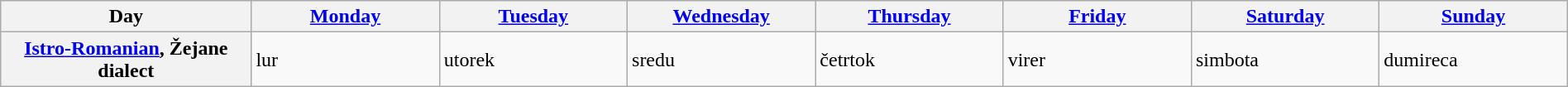<table cellspacing="1" style="width:100%;" class="wikitable">
<tr>
<th style="width:16%;">Day</th>
<th style="width:12%;"><a href='#'>Monday</a></th>
<th style="width:12%;"><a href='#'>Tuesday</a></th>
<th style="width:12%;"><a href='#'>Wednesday</a></th>
<th style="width:12%;"><a href='#'>Thursday</a></th>
<th style="width:12%;"><a href='#'>Friday</a></th>
<th style="width:12%;"><a href='#'>Saturday</a></th>
<th style="width:12%;"><a href='#'>Sunday</a></th>
</tr>
<tr>
<th><a href='#'>Istro-Romanian</a>, Žejane dialect</th>
<td>lur</td>
<td>utorek</td>
<td>sredu</td>
<td>četrtok</td>
<td>virer</td>
<td>simbota </td>
<td>dumireca </td>
</tr>
</table>
